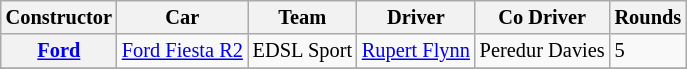<table class=wikitable style="font-size: 85%">
<tr>
<th>Constructor</th>
<th>Car</th>
<th>Team</th>
<th>Driver</th>
<th>Co Driver</th>
<th>Rounds</th>
</tr>
<tr>
<th><a href='#'>Ford</a></th>
<td><a href='#'>Ford Fiesta R2</a></td>
<td> EDSL Sport</td>
<td> <a href='#'>Rupert Flynn</a></td>
<td> Peredur Davies</td>
<td>5</td>
</tr>
<tr>
</tr>
</table>
